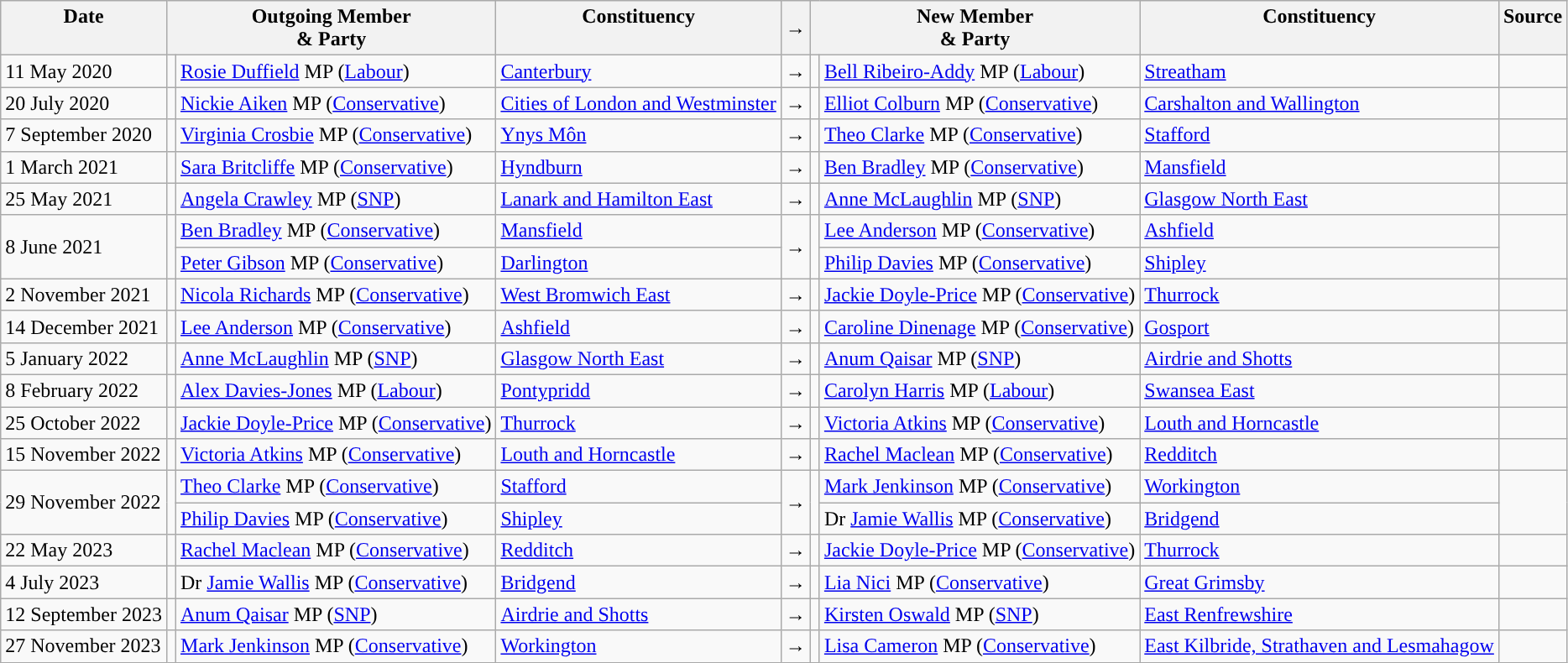<table class="wikitable">
<tr>
<th valign="top">Date</th>
<th colspan="2" valign="top">Outgoing Member<br>& Party</th>
<th valign="top">Constituency</th>
<th>→</th>
<th colspan="2" valign="top">New Member<br>& Party</th>
<th valign="top">Constituency</th>
<th valign="top">Source</th>
</tr>
<tr>
<td>11 May 2020</td>
<td style="color:inherit;background:"></td>
<td><a href='#'>Rosie Duffield</a> MP (<a href='#'>Labour</a>)</td>
<td><a href='#'>Canterbury</a></td>
<td>→</td>
<td style="color:inherit;background:"></td>
<td><a href='#'>Bell Ribeiro-Addy</a> MP (<a href='#'>Labour</a>)</td>
<td><a href='#'>Streatham</a></td>
<td></td>
</tr>
<tr>
<td>20 July 2020</td>
<td style="color:inherit;background:"></td>
<td><a href='#'>Nickie Aiken</a> MP (<a href='#'>Conservative</a>)</td>
<td><a href='#'>Cities of London and Westminster</a></td>
<td>→</td>
<td style="color:inherit;background:"></td>
<td><a href='#'>Elliot Colburn</a> MP (<a href='#'>Conservative</a>)</td>
<td><a href='#'>Carshalton and Wallington</a></td>
<td></td>
</tr>
<tr>
<td>7 September 2020</td>
<td style="color:inherit;background:"></td>
<td><a href='#'>Virginia Crosbie</a> MP (<a href='#'>Conservative</a>)</td>
<td><a href='#'>Ynys Môn</a></td>
<td>→</td>
<td style="color:inherit;background:"></td>
<td><a href='#'>Theo Clarke</a> MP (<a href='#'>Conservative</a>)</td>
<td><a href='#'>Stafford</a></td>
<td></td>
</tr>
<tr>
<td>1 March 2021</td>
<td style="color:inherit;background:"></td>
<td><a href='#'>Sara Britcliffe</a> MP (<a href='#'>Conservative</a>)</td>
<td><a href='#'>Hyndburn</a></td>
<td>→</td>
<td style="color:inherit;background:"></td>
<td><a href='#'>Ben Bradley</a> MP (<a href='#'>Conservative</a>)</td>
<td><a href='#'>Mansfield</a></td>
<td></td>
</tr>
<tr>
<td>25 May 2021</td>
<td style="color:inherit;background:"></td>
<td><a href='#'>Angela Crawley</a> MP (<a href='#'>SNP</a>)</td>
<td><a href='#'>Lanark and Hamilton East</a></td>
<td>→</td>
<td style="color:inherit;background:"></td>
<td><a href='#'>Anne McLaughlin</a> MP (<a href='#'>SNP</a>)</td>
<td><a href='#'>Glasgow North East</a></td>
<td></td>
</tr>
<tr>
<td rowspan=2>8 June 2021</td>
<td rowspan=2 style="color:inherit;background:"></td>
<td><a href='#'>Ben Bradley</a> MP (<a href='#'>Conservative</a>)</td>
<td><a href='#'>Mansfield</a></td>
<td rowspan=2>→</td>
<td rowspan=2 style="color:inherit;background:"></td>
<td><a href='#'>Lee Anderson</a> MP (<a href='#'>Conservative</a>)</td>
<td><a href='#'>Ashfield</a></td>
<td rowspan=2></td>
</tr>
<tr>
<td><a href='#'>Peter Gibson</a> MP (<a href='#'>Conservative</a>)</td>
<td><a href='#'>Darlington</a></td>
<td><a href='#'>Philip Davies</a> MP (<a href='#'>Conservative</a>)</td>
<td><a href='#'>Shipley</a></td>
</tr>
<tr>
<td>2 November 2021</td>
<td style="color:inherit;background:"></td>
<td><a href='#'>Nicola Richards</a> MP (<a href='#'>Conservative</a>)</td>
<td><a href='#'>West Bromwich East</a></td>
<td>→</td>
<td style="color:inherit;background:"></td>
<td><a href='#'>Jackie Doyle-Price</a> MP (<a href='#'>Conservative</a>)</td>
<td><a href='#'>Thurrock</a></td>
<td></td>
</tr>
<tr>
<td>14 December 2021</td>
<td style="color:inherit;background:"></td>
<td><a href='#'>Lee Anderson</a> MP (<a href='#'>Conservative</a>)</td>
<td><a href='#'>Ashfield</a></td>
<td>→</td>
<td style="color:inherit;background:"></td>
<td><a href='#'>Caroline Dinenage</a> MP (<a href='#'>Conservative</a>)</td>
<td><a href='#'>Gosport</a></td>
<td></td>
</tr>
<tr>
<td>5 January 2022</td>
<td style="color:inherit;background:"></td>
<td><a href='#'>Anne McLaughlin</a> MP (<a href='#'>SNP</a>)</td>
<td><a href='#'>Glasgow North East</a></td>
<td>→</td>
<td style="color:inherit;background:"></td>
<td><a href='#'>Anum Qaisar</a> MP (<a href='#'>SNP</a>)</td>
<td><a href='#'>Airdrie and Shotts</a></td>
<td></td>
</tr>
<tr>
<td>8 February 2022</td>
<td style="color:inherit;background:"></td>
<td><a href='#'>Alex Davies-Jones</a> MP (<a href='#'>Labour</a>)</td>
<td><a href='#'>Pontypridd</a></td>
<td>→</td>
<td style="color:inherit;background:"></td>
<td><a href='#'>Carolyn Harris</a> MP (<a href='#'>Labour</a>)</td>
<td><a href='#'>Swansea East</a></td>
<td></td>
</tr>
<tr>
<td>25 October 2022</td>
<td style="color:inherit;background:"></td>
<td><a href='#'>Jackie Doyle-Price</a> MP (<a href='#'>Conservative</a>)</td>
<td><a href='#'>Thurrock</a></td>
<td>→</td>
<td style="color:inherit;background:"></td>
<td><a href='#'>Victoria Atkins</a> MP (<a href='#'>Conservative</a>)</td>
<td><a href='#'>Louth and Horncastle</a></td>
<td></td>
</tr>
<tr>
<td>15 November 2022</td>
<td style="color:inherit;background:"></td>
<td><a href='#'>Victoria Atkins</a> MP (<a href='#'>Conservative</a>)</td>
<td><a href='#'>Louth and Horncastle</a></td>
<td>→</td>
<td style="color:inherit;background:"></td>
<td><a href='#'>Rachel Maclean</a> MP (<a href='#'>Conservative</a>)</td>
<td><a href='#'>Redditch</a></td>
<td></td>
</tr>
<tr>
<td rowspan=2>29 November 2022</td>
<td rowspan=2 style="color:inherit;background:"></td>
<td><a href='#'>Theo Clarke</a> MP (<a href='#'>Conservative</a>)</td>
<td><a href='#'>Stafford</a></td>
<td rowspan=2>→</td>
<td rowspan=2 style="color:inherit;background:"></td>
<td><a href='#'>Mark Jenkinson</a> MP (<a href='#'>Conservative</a>)</td>
<td><a href='#'>Workington</a></td>
<td rowspan=2></td>
</tr>
<tr>
<td><a href='#'>Philip Davies</a> MP (<a href='#'>Conservative</a>)</td>
<td><a href='#'>Shipley</a></td>
<td>Dr <a href='#'>Jamie Wallis</a> MP (<a href='#'>Conservative</a>)</td>
<td><a href='#'>Bridgend</a></td>
</tr>
<tr>
<td>22 May 2023</td>
<td style="color:inherit;background:"></td>
<td><a href='#'>Rachel Maclean</a> MP (<a href='#'>Conservative</a>)</td>
<td><a href='#'>Redditch</a></td>
<td>→</td>
<td style="color:inherit;background:"></td>
<td><a href='#'>Jackie Doyle-Price</a> MP (<a href='#'>Conservative</a>)</td>
<td><a href='#'>Thurrock</a></td>
<td></td>
</tr>
<tr>
<td>4 July 2023</td>
<td style="color:inherit;background:"></td>
<td>Dr <a href='#'>Jamie Wallis</a> MP (<a href='#'>Conservative</a>)</td>
<td><a href='#'>Bridgend</a></td>
<td>→</td>
<td style="color:inherit;background:"></td>
<td><a href='#'>Lia Nici</a> MP (<a href='#'>Conservative</a>)</td>
<td><a href='#'>Great Grimsby</a></td>
<td></td>
</tr>
<tr>
<td>12 September 2023</td>
<td style="color:inherit;background:"></td>
<td><a href='#'>Anum Qaisar</a> MP (<a href='#'>SNP</a>)</td>
<td><a href='#'>Airdrie and Shotts</a></td>
<td>→</td>
<td style="color:inherit;background:"></td>
<td><a href='#'>Kirsten Oswald</a> MP (<a href='#'>SNP</a>)</td>
<td><a href='#'>East Renfrewshire</a></td>
<td></td>
</tr>
<tr>
<td>27 November 2023</td>
<td style="color:inherit;background:"></td>
<td><a href='#'>Mark Jenkinson</a> MP (<a href='#'>Conservative</a>)</td>
<td><a href='#'>Workington</a></td>
<td>→</td>
<td style="color:inherit;background:"></td>
<td><a href='#'>Lisa Cameron</a> MP (<a href='#'>Conservative</a>)</td>
<td><a href='#'>East Kilbride, Strathaven and Lesmahagow</a></td>
<td></td>
</tr>
</table>
